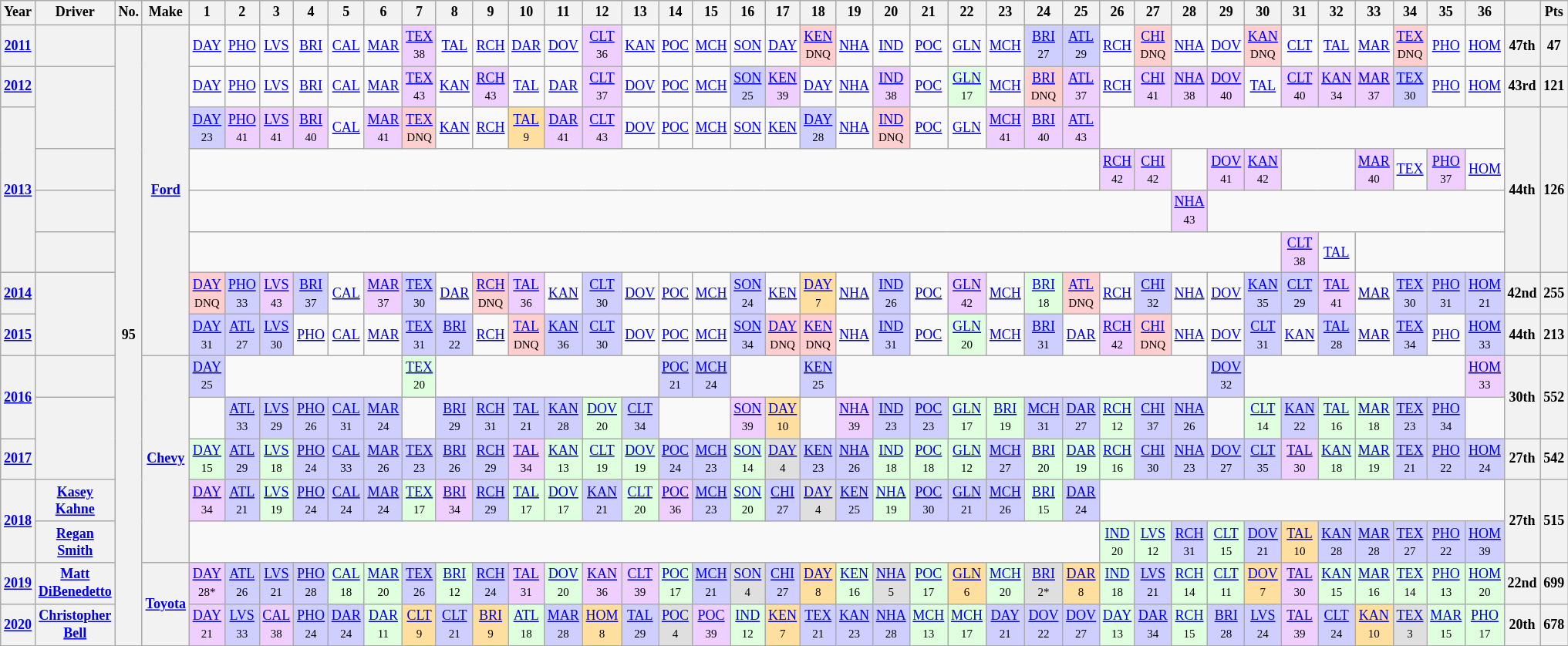<table class="wikitable" style="text-align:center; font-size:75%">
<tr>
<th>Year</th>
<th>Driver</th>
<th>No.</th>
<th>Make</th>
<th>1</th>
<th>2</th>
<th>3</th>
<th>4</th>
<th>5</th>
<th>6</th>
<th>7</th>
<th>8</th>
<th>9</th>
<th>10</th>
<th>11</th>
<th>12</th>
<th>13</th>
<th>14</th>
<th>15</th>
<th>16</th>
<th>17</th>
<th>18</th>
<th>19</th>
<th>20</th>
<th>21</th>
<th>22</th>
<th>23</th>
<th>24</th>
<th>25</th>
<th>26</th>
<th>27</th>
<th>28</th>
<th>29</th>
<th>30</th>
<th>31</th>
<th>32</th>
<th>33</th>
<th>34</th>
<th>35</th>
<th>36</th>
<th></th>
<th>Pts</th>
</tr>
<tr>
<th><a href='#'>2011</a></th>
<th></th>
<th rowspan="15">95</th>
<th rowspan=8><a href='#'>Ford</a></th>
<td><a href='#'>DAY</a></td>
<td><a href='#'>PHO</a></td>
<td><a href='#'>LVS</a></td>
<td><a href='#'>BRI</a></td>
<td><a href='#'>CAL</a></td>
<td><a href='#'>MAR</a></td>
<td style="background:#EFCFFF;"><a href='#'>TEX</a><br><small>38</small></td>
<td><a href='#'>TAL</a></td>
<td><a href='#'>RCH</a></td>
<td><a href='#'>DAR</a></td>
<td><a href='#'>DOV</a></td>
<td style="background:#EFCFFF;"><a href='#'>CLT</a><br><small>36</small></td>
<td><a href='#'>KAN</a></td>
<td><a href='#'>POC</a></td>
<td><a href='#'>MCH</a></td>
<td><a href='#'>SON</a></td>
<td><a href='#'>DAY</a></td>
<td style="background:#FFCFCF;"><a href='#'>KEN</a><br><small>DNQ</small></td>
<td><a href='#'>NHA</a></td>
<td><a href='#'>IND</a></td>
<td><a href='#'>POC</a></td>
<td><a href='#'>GLN</a></td>
<td><a href='#'>MCH</a></td>
<td style="background:#CFCFFF;"><a href='#'>BRI</a><br><small>27</small></td>
<td style="background:#CFCFFF;"><a href='#'>ATL</a><br><small>29</small></td>
<td><a href='#'>RCH</a></td>
<td style="background:#FFCFCF;"><a href='#'>CHI</a><br><small>DNQ</small></td>
<td><a href='#'>NHA</a></td>
<td><a href='#'>DOV</a></td>
<td style="background:#FFCFCF;"><a href='#'>KAN</a><br><small>DNQ</small></td>
<td><a href='#'>CLT</a></td>
<td><a href='#'>TAL</a></td>
<td><a href='#'>MAR</a></td>
<td style="background:#FFCFCF;"><a href='#'>TEX</a><br><small>DNQ</small></td>
<td><a href='#'>PHO</a></td>
<td><a href='#'>HOM</a></td>
<th>47th</th>
<th>47</th>
</tr>
<tr>
<th><a href='#'>2012</a></th>
<th rowspan=2></th>
<td><a href='#'>DAY</a></td>
<td><a href='#'>PHO</a></td>
<td><a href='#'>LVS</a></td>
<td><a href='#'>BRI</a></td>
<td><a href='#'>CAL</a></td>
<td><a href='#'>MAR</a></td>
<td style="background:#EFCFFF;"><a href='#'>TEX</a><br><small>43</small></td>
<td><a href='#'>KAN</a></td>
<td style="background:#EFCFFF;"><a href='#'>RCH</a><br><small>43</small></td>
<td><a href='#'>TAL</a></td>
<td><a href='#'>DAR</a></td>
<td style="background:#EFCFFF;"><a href='#'>CLT</a><br><small>37</small></td>
<td><a href='#'>DOV</a></td>
<td><a href='#'>POC</a></td>
<td><a href='#'>MCH</a></td>
<td style="background:#CFCFFF;"><a href='#'>SON</a><br><small>25</small></td>
<td style="background:#EFCFFF;"><a href='#'>KEN</a><br><small>39</small></td>
<td><a href='#'>DAY</a></td>
<td><a href='#'>NHA</a></td>
<td style="background:#EFCFFF;"><a href='#'>IND</a><br><small>38</small></td>
<td><a href='#'>POC</a></td>
<td style="background:#DFFFDF;"><a href='#'>GLN</a><br><small>17</small></td>
<td><a href='#'>MCH</a></td>
<td style="background:#FFCFCF;"><a href='#'>BRI</a><br><small>DNQ</small></td>
<td style="background:#EFCFFF;"><a href='#'>ATL</a><br><small>37</small></td>
<td><a href='#'>RCH</a></td>
<td style="background:#EFCFFF;"><a href='#'>CHI</a><br><small>41</small></td>
<td style="background:#EFCFFF;"><a href='#'>NHA</a><br><small>38</small></td>
<td style="background:#EFCFFF;"><a href='#'>DOV</a><br><small>40</small></td>
<td><a href='#'>TAL</a></td>
<td style="background:#EFCFFF;"><a href='#'>CLT</a><br><small>40</small></td>
<td style="background:#EFCFFF;"><a href='#'>KAN</a><br><small>34</small></td>
<td style="background:#EFCFFF;"><a href='#'>MAR</a><br><small>37</small></td>
<td style="background:#CFCFFF;"><a href='#'>TEX</a><br><small>30</small></td>
<td><a href='#'>PHO</a></td>
<td><a href='#'>HOM</a></td>
<th>43rd</th>
<th>121</th>
</tr>
<tr>
<th rowspan=4><a href='#'>2013</a></th>
<td style="background:#CFCFFF;"><a href='#'>DAY</a><br><small>23</small></td>
<td style="background:#EFCFFF;"><a href='#'>PHO</a><br><small>41</small></td>
<td style="background:#EFCFFF;"><a href='#'>LVS</a><br><small>41</small></td>
<td style="background:#EFCFFF;"><a href='#'>BRI</a><br><small>40</small></td>
<td><a href='#'>CAL</a></td>
<td style="background:#EFCFFF;"><a href='#'>MAR</a><br><small>41</small></td>
<td style="background:#FFCFCF;"><a href='#'>TEX</a><br><small>DNQ</small></td>
<td><a href='#'>KAN</a></td>
<td><a href='#'>RCH</a></td>
<td style="background:#FFDF9F;"><a href='#'>TAL</a><br><small>9</small></td>
<td style="background:#EFCFFF;"><a href='#'>DAR</a><br><small>41</small></td>
<td style="background:#EFCFFF;"><a href='#'>CLT</a><br><small>43</small></td>
<td><a href='#'>DOV</a></td>
<td><a href='#'>POC</a></td>
<td><a href='#'>MCH</a></td>
<td><a href='#'>SON</a></td>
<td><a href='#'>KEN</a></td>
<td style="background:#CFCFFF;"><a href='#'>DAY</a><br><small>28</small></td>
<td><a href='#'>NHA</a></td>
<td style="background:#FFCFCF;"><a href='#'>IND</a><br><small>DNQ</small></td>
<td><a href='#'>POC</a></td>
<td><a href='#'>GLN</a></td>
<td style="background:#EFCFFF;"><a href='#'>MCH</a><br><small>41</small></td>
<td style="background:#EFCFFF;"><a href='#'>BRI</a><br><small>40</small></td>
<td style="background:#EFCFFF;"><a href='#'>ATL</a><br><small>43</small></td>
<td colspan=11></td>
<th rowspan=4>44th</th>
<th rowspan=4>126</th>
</tr>
<tr>
<th></th>
<td colspan=25></td>
<td style="background:#EFCFFF;"><a href='#'>RCH</a><br><small>42</small></td>
<td style="background:#EFCFFF;"><a href='#'>CHI</a><br><small>42</small></td>
<td></td>
<td style="background:#EFCFFF;"><a href='#'>DOV</a><br><small>41</small></td>
<td style="background:#EFCFFF;"><a href='#'>KAN</a><br><small>42</small></td>
<td colspan=2></td>
<td style="background:#EFCFFF;"><a href='#'>MAR</a><br><small>40</small></td>
<td><a href='#'>TEX</a></td>
<td style="background:#EFCFFF;"><a href='#'>PHO</a><br><small>37</small></td>
<td><a href='#'>HOM</a></td>
</tr>
<tr>
<th></th>
<td colspan=27></td>
<td style="background:#EFCFFF;"><a href='#'>NHA</a><br><small>43</small></td>
<td colspan=8></td>
</tr>
<tr>
<th></th>
<td colspan=30></td>
<td style="background:#EFCFFF;"><a href='#'>CLT</a><br><small>38</small></td>
<td><a href='#'>TAL</a></td>
<td colspan=4></td>
</tr>
<tr>
<th><a href='#'>2014</a></th>
<th rowspan=2></th>
<td style="background:#FFCFCF;"><a href='#'>DAY</a><br><small>DNQ</small></td>
<td style="background:#CFCFFF;"><a href='#'>PHO</a><br><small>33</small></td>
<td style="background:#EFCFFF;"><a href='#'>LVS</a><br><small>43</small></td>
<td style="background:#CFCFFF;"><a href='#'>BRI</a><br><small>37</small></td>
<td><a href='#'>CAL</a></td>
<td style="background:#EFCFFF;"><a href='#'>MAR</a><br><small>37</small></td>
<td style="background:#CFCFFF;"><a href='#'>TEX</a><br><small>30</small></td>
<td><a href='#'>DAR</a></td>
<td style="background:#FFCFCF;"><a href='#'>RCH</a><br><small>DNQ</small></td>
<td style="background:#EFCFFF;"><a href='#'>TAL</a><br><small>36</small></td>
<td><a href='#'>KAN</a></td>
<td style="background:#CFCFFF;"><a href='#'>CLT</a><br><small>30</small></td>
<td><a href='#'>DOV</a></td>
<td><a href='#'>POC</a></td>
<td><a href='#'>MCH</a></td>
<td style="background:#CFCFFF;"><a href='#'>SON</a><br><small>24</small></td>
<td><a href='#'>KEN</a></td>
<td style="background:#FFDF9F;"><a href='#'>DAY</a><br><small>7</small></td>
<td><a href='#'>NHA</a></td>
<td style="background:#CFCFFF;"><a href='#'>IND</a><br><small>26</small></td>
<td><a href='#'>POC</a></td>
<td style="background:#EFCFFF;"><a href='#'>GLN</a><br><small>42</small></td>
<td><a href='#'>MCH</a></td>
<td style="background:#DFFFDF;"><a href='#'>BRI</a><br><small>18</small></td>
<td style="background:#FFCFCF;"><a href='#'>ATL</a><br><small>DNQ</small></td>
<td><a href='#'>RCH</a></td>
<td style="background:#CFCFFF;"><a href='#'>CHI</a><br><small>32</small></td>
<td><a href='#'>NHA</a></td>
<td><a href='#'>DOV</a></td>
<td style="background:#CFCFFF;"><a href='#'>KAN</a><br><small>35</small></td>
<td style="background:#CFCFFF;"><a href='#'>CLT</a><br><small>29</small></td>
<td style="background:#EFCFFF;"><a href='#'>TAL</a><br><small>41</small></td>
<td><a href='#'>MAR</a></td>
<td style="background:#CFCFFF;"><a href='#'>TEX</a><br><small>30</small></td>
<td style="background:#CFCFFF;"><a href='#'>PHO</a><br><small>31</small></td>
<td style="background:#CFCFFF;"><a href='#'>HOM</a><br><small>21</small></td>
<th>42nd</th>
<th>255</th>
</tr>
<tr>
<th><a href='#'>2015</a></th>
<td style="background:#CFCFFF;"><a href='#'>DAY</a><br><small>31</small></td>
<td style="background:#CFCFFF;"><a href='#'>ATL</a><br><small>27</small></td>
<td style="background:#CFCFFF;"><a href='#'>LVS</a><br><small>30</small></td>
<td><a href='#'>PHO</a></td>
<td><a href='#'>CAL</a></td>
<td><a href='#'>MAR</a></td>
<td style="background:#CFCFFF;"><a href='#'>TEX</a><br><small>31</small></td>
<td style="background:#CFCFFF;"><a href='#'>BRI</a><br><small>22</small></td>
<td><a href='#'>RCH</a></td>
<td style="background:#FFCFCF;"><a href='#'>TAL</a><br><small>DNQ</small></td>
<td style="background:#CFCFFF;"><a href='#'>KAN</a><br><small>36</small></td>
<td style="background:#CFCFFF;"><a href='#'>CLT</a><br><small>30</small></td>
<td><a href='#'>DOV</a></td>
<td><a href='#'>POC</a></td>
<td><a href='#'>MCH</a></td>
<td style="background:#CFCFFF;"><a href='#'>SON</a><br><small>34</small></td>
<td style="background:#FFCFCF;"><a href='#'>DAY</a><br><small>DNQ</small></td>
<td style="background:#FFCFCF;"><a href='#'>KEN</a><br><small>DNQ</small></td>
<td><a href='#'>NHA</a></td>
<td style="background:#CFCFFF;"><a href='#'>IND</a><br><small>31</small></td>
<td><a href='#'>POC</a></td>
<td style="background:#DFFFDF;"><a href='#'>GLN</a><br><small>20</small></td>
<td><a href='#'>MCH</a></td>
<td style="background:#CFCFFF;"><a href='#'>BRI</a><br><small>31</small></td>
<td><a href='#'>DAR</a></td>
<td style="background:#EFCFFF;"><a href='#'>RCH</a><br><small>42</small></td>
<td style="background:#FFCFCF;"><a href='#'>CHI</a><br><small>DNQ</small></td>
<td><a href='#'>NHA</a></td>
<td><a href='#'>DOV</a></td>
<td style="background:#CFCFFF;"><a href='#'>CLT</a><br><small>31</small></td>
<td><a href='#'>KAN</a></td>
<td style="background:#CFCFFF;"><a href='#'>TAL</a><br><small>28</small></td>
<td><a href='#'>MAR</a></td>
<td style="background:#CFCFFF;"><a href='#'>TEX</a><br><small>34</small></td>
<td><a href='#'>PHO</a></td>
<td style="background:#CFCFFF;"><a href='#'>HOM</a><br><small>33</small></td>
<th>44th</th>
<th>213</th>
</tr>
<tr>
<th rowspan=2><a href='#'>2016</a></th>
<th></th>
<th rowspan="5"><a href='#'>Chevy</a></th>
<td style="background:#CFCFFF;"><a href='#'>DAY</a><br><small>25</small></td>
<td colspan=5></td>
<td style="background:#DFFFDF;"><a href='#'>TEX</a><br><small>20</small></td>
<td colspan=6></td>
<td style="background:#CFCFFF;"><a href='#'>POC</a><br><small>21</small></td>
<td style="background:#CFCFFF;"><a href='#'>MCH</a><br><small>24</small></td>
<td colspan=2></td>
<td style="background:#CFCFFF;"><a href='#'>KEN</a><br><small>25</small></td>
<td colspan=10></td>
<td style="background:#CFCFFF;"><a href='#'>DOV</a><br><small>32</small></td>
<td colspan=6></td>
<td style="background:#EFCFFF;"><a href='#'>HOM</a><br><small>33</small></td>
<th rowspan=2>30th</th>
<th rowspan=2>552</th>
</tr>
<tr>
<th rowspan=2></th>
<td></td>
<td style="background:#CFCFFF;"><a href='#'>ATL</a><br><small>33</small></td>
<td style="background:#CFCFFF;"><a href='#'>LVS</a><br><small>29</small></td>
<td style="background:#CFCFFF;"><a href='#'>PHO</a><br><small>26</small></td>
<td style="background:#CFCFFF;"><a href='#'>CAL</a><br><small>31</small></td>
<td style="background:#CFCFFF;"><a href='#'>MAR</a><br><small>24</small></td>
<td></td>
<td style="background:#CFCFFF;"><a href='#'>BRI</a><br><small>29</small></td>
<td style="background:#CFCFFF;"><a href='#'>RCH</a><br><small>31</small></td>
<td style="background:#CFCFFF;"><a href='#'>TAL</a><br><small>21</small></td>
<td style="background:#CFCFFF;"><a href='#'>KAN</a><br><small>28</small></td>
<td style="background:#DFFFDF;"><a href='#'>DOV</a><br><small>20</small></td>
<td style="background:#CFCFFF;"><a href='#'>CLT</a><br><small>34</small></td>
<td colspan=2></td>
<td style="background:#EFCFFF;"><a href='#'>SON</a><br><small>39</small></td>
<td style="background:#FFDF9F;"><a href='#'>DAY</a><br><small>10</small></td>
<td></td>
<td style="background:#EFCFFF;"><a href='#'>NHA</a><br><small>39</small></td>
<td style="background:#CFCFFF;"><a href='#'>IND</a><br><small>23</small></td>
<td style="background:#CFCFFF;"><a href='#'>POC</a><br><small>23</small></td>
<td style="background:#DFFFDF;"><a href='#'>GLN</a><br><small>17</small></td>
<td style="background:#DFFFDF;"><a href='#'>BRI</a><br><small>19</small></td>
<td style="background:#CFCFFF;"><a href='#'>MCH</a><br><small>31</small></td>
<td style="background:#CFCFFF;"><a href='#'>DAR</a><br><small>27</small></td>
<td style="background:#DFFFDF;"><a href='#'>RCH</a><br><small>12</small></td>
<td style="background:#CFCFFF;"><a href='#'>CHI</a><br><small>37</small></td>
<td style="background:#CFCFFF;"><a href='#'>NHA</a><br><small>26</small></td>
<td></td>
<td style="background:#DFFFDF;"><a href='#'>CLT</a><br><small>14</small></td>
<td style="background:#CFCFFF;"><a href='#'>KAN</a><br><small>22</small></td>
<td style="background:#DFFFDF;"><a href='#'>TAL</a><br><small>16</small></td>
<td style="background:#DFFFDF;"><a href='#'>MAR</a><br><small>18</small></td>
<td style="background:#CFCFFF;"><a href='#'>TEX</a><br><small>23</small></td>
<td style="background:#CFCFFF;"><a href='#'>PHO</a><br><small>34</small></td>
<td></td>
</tr>
<tr>
<th><a href='#'>2017</a></th>
<td style="background:#DFFFDF;"><a href='#'>DAY</a><br><small>15</small></td>
<td style="background:#CFCFFF;"><a href='#'>ATL</a><br><small>29</small></td>
<td style="background:#DFFFDF;"><a href='#'>LVS</a><br><small>18</small></td>
<td style="background:#CFCFFF;"><a href='#'>PHO</a><br><small>24</small></td>
<td style="background:#CFCFFF;"><a href='#'>CAL</a><br><small>33</small></td>
<td style="background:#CFCFFF;"><a href='#'>MAR</a><br><small>26</small></td>
<td style="background:#CFCFFF;"><a href='#'>TEX</a><br><small>23</small></td>
<td style="background:#CFCFFF;"><a href='#'>BRI</a><br><small>26</small></td>
<td style="background:#CFCFFF;"><a href='#'>RCH</a><br><small>29</small></td>
<td style="background:#EFCFFF;"><a href='#'>TAL</a><br><small>34</small></td>
<td style="background:#DFFFDF;"><a href='#'>KAN</a><br><small>13</small></td>
<td style="background:#DFFFDF;"><a href='#'>CLT</a><br><small>19</small></td>
<td style="background:#DFFFDF;"><a href='#'>DOV</a><br><small>19</small></td>
<td style="background:#CFCFFF;"><a href='#'>POC</a><br><small>24</small></td>
<td style="background:#CFCFFF;"><a href='#'>MCH</a><br><small>23</small></td>
<td style="background:#DFFFDF;"><a href='#'>SON</a><br><small>14</small></td>
<td style="background:#DFDFDF;"><a href='#'>DAY</a><br><small>4</small></td>
<td style="background:#CFCFFF;"><a href='#'>KEN</a><br><small>23</small></td>
<td style="background:#CFCFFF;"><a href='#'>NHA</a><br><small>26</small></td>
<td style="background:#DFFFDF;"><a href='#'>IND</a><br><small>18</small></td>
<td style="background:#DFFFDF;"><a href='#'>POC</a><br><small>18</small></td>
<td style="background:#DFFFDF;"><a href='#'>GLN</a><br><small>12</small></td>
<td style="background:#CFCFFF;"><a href='#'>MCH</a><br><small>27</small></td>
<td style="background:#DFFFDF;"><a href='#'>BRI</a><br><small>20</small></td>
<td style="background:#DFFFDF;"><a href='#'>DAR</a><br><small>19</small></td>
<td style="background:#DFFFDF;"><a href='#'>RCH</a><br><small>16</small></td>
<td style="background:#CFCFFF;"><a href='#'>CHI</a><br><small>30</small></td>
<td style="background:#CFCFFF;"><a href='#'>NHA</a><br><small>23</small></td>
<td style="background:#CFCFFF;"><a href='#'>DOV</a><br><small>27</small></td>
<td style="background:#CFCFFF;"><a href='#'>CLT</a><br><small>35</small></td>
<td style="background:#EFCFFF;"><a href='#'>TAL</a><br><small>30</small></td>
<td style="background:#DFFFDF;"><a href='#'>KAN</a><br><small>18</small></td>
<td style="background:#DFFFDF;"><a href='#'>MAR</a><br><small>19</small></td>
<td style="background:#CFCFFF;"><a href='#'>TEX</a><br><small>21</small></td>
<td style="background:#CFCFFF;"><a href='#'>PHO</a><br><small>22</small></td>
<td style="background:#CFCFFF;"><a href='#'>HOM</a><br><small>24</small></td>
<th>27th</th>
<th>542</th>
</tr>
<tr>
<th rowspan=2><a href='#'>2018</a></th>
<th><a href='#'>Kasey Kahne</a></th>
<td style="background:#EFCFFF;"><a href='#'>DAY</a><br><small>34</small></td>
<td style="background:#CFCFFF;"><a href='#'>ATL</a><br><small>21</small></td>
<td style="background:#DFFFDF;"><a href='#'>LVS</a><br><small>19</small></td>
<td style="background:#CFCFFF;"><a href='#'>PHO</a><br><small>24</small></td>
<td style="background:#CFCFFF;"><a href='#'>CAL</a><br><small>24</small></td>
<td style="background:#CFCFFF;"><a href='#'>MAR</a><br><small>24</small></td>
<td style="background:#DFFFDF;"><a href='#'>TEX</a><br><small>17</small></td>
<td style="background:#EFCFFF;"><a href='#'>BRI</a><br><small>34</small></td>
<td style="background:#CFCFFF;"><a href='#'>RCH</a><br><small>29</small></td>
<td style="background:#DFFFDF;"><a href='#'>TAL</a><br><small>17</small></td>
<td style="background:#DFFFDF;"><a href='#'>DOV</a><br><small>17</small></td>
<td style="background:#CFCFFF;"><a href='#'>KAN</a><br><small>21</small></td>
<td style="background:#DFFFDF;"><a href='#'>CLT</a><br><small>20</small></td>
<td style="background:#EFCFFF;"><a href='#'>POC</a><br><small>36</small></td>
<td style="background:#CFCFFF;"><a href='#'>MCH</a><br><small>23</small></td>
<td style="background:#DFFFDF;"><a href='#'>SON</a><br><small>20</small></td>
<td style="background:#CFCFFF;"><a href='#'>CHI</a><br><small>27</small></td>
<td style="background:#DFDFDF;"><a href='#'>DAY</a><br><small>4</small></td>
<td style="background:#CFCFFF;"><a href='#'>KEN</a><br><small>25</small></td>
<td style="background:#DFFFDF;"><a href='#'>NHA</a><br><small>19</small></td>
<td style="background:#CFCFFF;"><a href='#'>POC</a><br><small>30</small></td>
<td style="background:#CFCFFF;"><a href='#'>GLN</a><br><small>21</small></td>
<td style="background:#CFCFFF;"><a href='#'>MCH</a><br><small>26</small></td>
<td style="background:#DFFFDF;"><a href='#'>BRI</a><br><small>15</small></td>
<td style="background:#CFCFFF;"><a href='#'>DAR</a><br><small>24</small></td>
<td colspan="11"></td>
<th rowspan=2>27th</th>
<th rowspan=2>515</th>
</tr>
<tr>
<th><a href='#'>Regan Smith</a></th>
<td colspan=25></td>
<td style="background:#DFFFDF;"><a href='#'>IND</a><br><small>20</small></td>
<td style="background:#DFFFDF;"><a href='#'>LVS</a><br><small>12</small></td>
<td style="background:#CFCFFF;"><a href='#'>RCH</a><br><small>31</small></td>
<td style="background:#DFFFDF;"><a href='#'>CLT</a><br><small>15</small></td>
<td style="background:#CFCFFF;"><a href='#'>DOV</a><br><small>21</small></td>
<td style="background:#FFDF9F;"><a href='#'>TAL</a><br><small>10</small></td>
<td style="background:#CFCFFF;"><a href='#'>KAN</a><br><small>28</small></td>
<td style="background:#CFCFFF;"><a href='#'>MAR</a><br><small>28</small></td>
<td style="background:#CFCFFF;"><a href='#'>TEX</a><br><small>27</small></td>
<td style="background:#CFCFFF;"><a href='#'>PHO</a><br><small>22</small></td>
<td style="background:#CFCFFF;"><a href='#'>HOM</a><br><small>39</small></td>
</tr>
<tr>
<th><a href='#'>2019</a></th>
<th><a href='#'>Matt DiBenedetto</a></th>
<th Rowspan=2><a href='#'>Toyota</a></th>
<td style="background:#EFCFFF;"><a href='#'>DAY</a><br><small>28*</small></td>
<td style="background:#CFCFFF;"><a href='#'>ATL</a><br><small>26</small></td>
<td style="background:#CFCFFF;"><a href='#'>LVS</a><br><small>21</small></td>
<td style="background:#CFCFFF;"><a href='#'>PHO</a><br><small>28</small></td>
<td style="background:#DFFFDF;"><a href='#'>CAL</a><br><small>18</small></td>
<td style="background:#DFFFDF;"><a href='#'>MAR</a><br><small>20</small></td>
<td style="background:#CFCFFF;"><a href='#'>TEX</a><br><small>26</small></td>
<td style="background:#DFFFDF;"><a href='#'>BRI</a><br><small>12</small></td>
<td style="background:#CFCFFF;"><a href='#'>RCH</a><br><small>24</small></td>
<td style="background:#EFCFFF;"><a href='#'>TAL</a><br><small>31</small></td>
<td style="background:#DFFFDF;"><a href='#'>DOV</a><br><small>20</small></td>
<td style="background:#EFCFFF;"><a href='#'>KAN</a><br><small>36</small></td>
<td style="background:#EFCFFF;"><a href='#'>CLT</a><br><small>39</small></td>
<td style="background:#DFFFDF;"><a href='#'>POC</a><br><small>17</small></td>
<td style="background:#CFCFFF;"><a href='#'>MCH</a><br><small>21</small></td>
<td style="background:#DFDFDF;"><a href='#'>SON</a><br><small>4</small></td>
<td style="background:#CFCFFF;"><a href='#'>CHI</a><br><small>27</small></td>
<td style="background:#FFDF9F;"><a href='#'>DAY</a><br><small>8</small></td>
<td style="background:#DFFFDF;"><a href='#'>KEN</a><br><small>16</small></td>
<td style="background:#DFDFDF;"><a href='#'>NHA</a><br><small>5</small></td>
<td style="background:#DFFFDF;"><a href='#'>POC</a><br><small>17</small></td>
<td style="background:#FFDF9F;"><a href='#'>GLN</a><br><small>6</small></td>
<td style="background:#DFFFDF;"><a href='#'>MCH</a><br><small>20</small></td>
<td style="background:#DFDFDF;"><a href='#'>BRI</a><br><small>2*</small></td>
<td style="background:#FFDF9F;"><a href='#'>DAR</a><br><small>8</small></td>
<td style="background:#DFFFDF;"><a href='#'>IND</a><br><small>18</small></td>
<td style="background:#CFCFFF;"><a href='#'>LVS</a><br><small>21</small></td>
<td style="background:#DFFFDF;"><a href='#'>RCH</a><br><small>14</small></td>
<td style="background:#DFFFDF;"><a href='#'>CLT</a><br><small>11</small></td>
<td style="background:#FFDF9F;"><a href='#'>DOV</a><br><small>7</small></td>
<td style="background:#EFCFFF;"><a href='#'>TAL</a><br><small>30</small></td>
<td style="background:#DFFFDF;"><a href='#'>KAN</a><br><small>15</small></td>
<td style="background:#DFFFDF;"><a href='#'>MAR</a><br><small>16</small></td>
<td style="background:#DFFFDF;"><a href='#'>TEX</a><br><small>14</small></td>
<td style="background:#DFFFDF;"><a href='#'>PHO</a><br><small>13</small></td>
<td style="background:#DFFFDF;"><a href='#'>HOM</a><br><small>20</small></td>
<th>22nd</th>
<th>699</th>
</tr>
<tr>
<th><a href='#'>2020</a></th>
<th><a href='#'>Christopher Bell</a></th>
<td style="background:#EFCFFF;"><a href='#'>DAY</a><br><small>21</small></td>
<td style="background:#CFCFFF;"><a href='#'>LVS</a><br><small>33</small></td>
<td style="background:#EFCFFF;"><a href='#'>CAL</a><br><small>38</small></td>
<td style="background:#CFCFFF;"><a href='#'>PHO</a><br><small>24</small></td>
<td style="background:#CFCFFF;"><a href='#'>DAR</a><br><small>24</small></td>
<td style="background:#DFFFDF;"><a href='#'>DAR</a><br><small>11</small></td>
<td style="background:#FFDF9F;"><a href='#'>CLT</a><br><small>9</small></td>
<td style="background:#CFCFFF;"><a href='#'>CLT</a><br><small>21</small></td>
<td style="background:#FFDF9F;"><a href='#'>BRI</a><br><small>9</small></td>
<td style="background:#DFFFDF;"><a href='#'>ATL</a><br><small>18</small></td>
<td style="background:#CFCFFF;"><a href='#'>MAR</a> <br><small>28</small></td>
<td style="background:#FFDF9F;"><a href='#'>HOM</a><br><small>8</small></td>
<td style="background:#CFCFFF;"><a href='#'>TAL</a><br><small>29</small></td>
<td style="background:#DFDFDF;"><a href='#'>POC</a><br><small>4</small></td>
<td style="background:#EFCFFF;"><a href='#'>POC</a><br><small>39</small></td>
<td style="background:#DFFFDF;"><a href='#'>IND</a><br><small>12</small></td>
<td style="background:#FFDF9F;"><a href='#'>KEN</a><br><small>7</small></td>
<td style="background:#CFCFFF;"><a href='#'>TEX</a><br><small>21</small></td>
<td style="background:#CFCFFF;"><a href='#'>KAN</a><br><small>23</small></td>
<td style="background:#CFCFFF;"><a href='#'>NHA</a><br><small>28</small></td>
<td style="background:#DFFFDF;"><a href='#'>MCH</a><br><small>13</small></td>
<td style="background:#DFFFDF;"><a href='#'>MCH</a><br><small>17</small></td>
<td style="background:#CFCFFF;"><a href='#'>DAY</a><br><small>21</small></td>
<td style="background:#CFCFFF;"><a href='#'>DOV</a><br><small>22</small></td>
<td style="background:#CFCFFF;"><a href='#'>DOV</a><br><small>27</small></td>
<td style="background:#DFFFDF;"><a href='#'>DAY</a><br><small>13</small></td>
<td style="background:#CFCFFF;"><a href='#'>DAR</a><br><small>34</small></td>
<td style="background:#DFFFDF;"><a href='#'>RCH</a><br><small>15</small></td>
<td style="background:#CFCFFF;"><a href='#'>BRI</a><br><small>28</small></td>
<td style="background:#CFCFFF;"><a href='#'>LVS</a><br><small>24</small></td>
<td style="background:#EFCFFF;"><a href='#'>TAL</a><br><small>39</small></td>
<td style="background:#CFCFFF;"><a href='#'>CLT</a><br><small>24</small></td>
<td style="background:#FFDF9F;"><a href='#'>KAN</a><br><small>10</small></td>
<td style="background:#DFDFDF;"><a href='#'>TEX</a><br><small>3</small></td>
<td style="background:#DFFFDF;"><a href='#'>MAR</a><br><small>15</small></td>
<td style="background:#DFFFDF;"><a href='#'>PHO</a><br><small>17</small></td>
<th>20th</th>
<th>678</th>
</tr>
</table>
